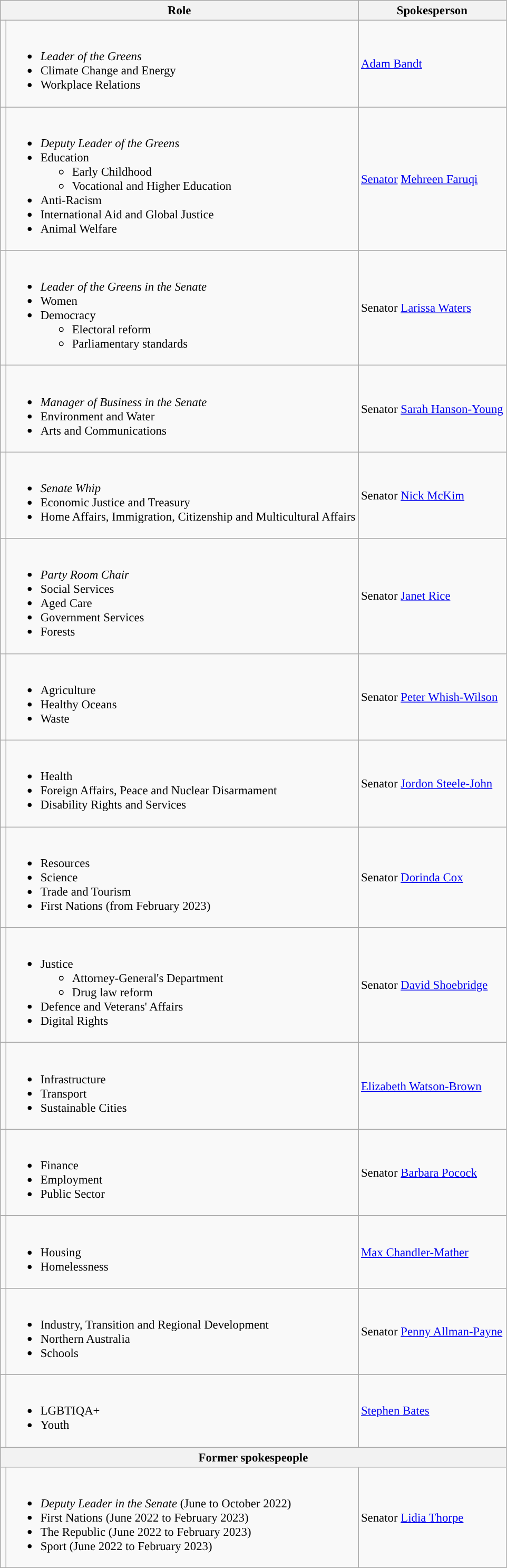<table class="wikitable" style="text-align:left; font-size:95%">
<tr>
<th colspan=2>Role</th>
<th>Spokesperson</th>
</tr>
<tr>
<td style="background-color: "></td>
<td><br><ul><li><em>Leader of the Greens</em></li><li>Climate Change and Energy</li><li>Workplace Relations</li></ul></td>
<td><a href='#'>Adam Bandt</a> </td>
</tr>
<tr>
<td style="background-color: "></td>
<td><br><ul><li><em>Deputy Leader of the Greens</em></li><li>Education<ul><li>Early Childhood</li><li>Vocational and Higher Education</li></ul></li><li>Anti-Racism</li><li>International Aid and Global Justice</li><li>Animal Welfare</li></ul></td>
<td><a href='#'>Senator</a> <a href='#'>Mehreen Faruqi</a></td>
</tr>
<tr>
<td style="background-color: "></td>
<td><br><ul><li><em>Leader of the Greens in the Senate</em></li><li>Women</li><li>Democracy<ul><li>Electoral reform</li><li>Parliamentary standards</li></ul></li></ul></td>
<td>Senator <a href='#'>Larissa Waters</a></td>
</tr>
<tr>
<td style="background-color: "></td>
<td><br><ul><li><em>Manager of Business in the Senate</em></li><li>Environment and Water</li><li>Arts and Communications</li></ul></td>
<td>Senator <a href='#'>Sarah Hanson-Young</a></td>
</tr>
<tr>
<td style="background-color: "></td>
<td><br><ul><li><em>Senate Whip</em></li><li>Economic Justice and Treasury</li><li>Home Affairs, Immigration, Citizenship and Multicultural Affairs</li></ul></td>
<td>Senator <a href='#'>Nick McKim</a></td>
</tr>
<tr>
<td style="background-color: "></td>
<td><br><ul><li><em>Party Room Chair</em></li><li>Social Services</li><li>Aged Care</li><li>Government Services</li><li>Forests</li></ul></td>
<td>Senator <a href='#'>Janet Rice</a></td>
</tr>
<tr>
<td style="background-color: "></td>
<td><br><ul><li>Agriculture</li><li>Healthy Oceans</li><li>Waste</li></ul></td>
<td>Senator <a href='#'>Peter Whish-Wilson</a></td>
</tr>
<tr>
<td style="background-color: "></td>
<td><br><ul><li>Health</li><li>Foreign Affairs, Peace and Nuclear Disarmament</li><li>Disability Rights and Services</li></ul></td>
<td>Senator <a href='#'>Jordon Steele-John</a></td>
</tr>
<tr>
<td style="background-color: "></td>
<td><br><ul><li>Resources</li><li>Science</li><li>Trade and Tourism</li><li>First Nations (from February 2023)</li></ul></td>
<td>Senator <a href='#'>Dorinda Cox</a></td>
</tr>
<tr>
<td style="background-color: "></td>
<td><br><ul><li>Justice<ul><li>Attorney-General's Department</li><li>Drug law reform</li></ul></li><li>Defence and Veterans' Affairs</li><li>Digital Rights</li></ul></td>
<td>Senator <a href='#'>David Shoebridge</a></td>
</tr>
<tr>
<td style="background-color: "></td>
<td><br><ul><li>Infrastructure</li><li>Transport</li><li>Sustainable Cities</li></ul></td>
<td><a href='#'>Elizabeth Watson-Brown</a> </td>
</tr>
<tr>
<td style="background-color: "></td>
<td><br><ul><li>Finance</li><li>Employment</li><li>Public Sector</li></ul></td>
<td>Senator <a href='#'>Barbara Pocock</a></td>
</tr>
<tr>
<td style="background-color: "></td>
<td><br><ul><li>Housing</li><li>Homelessness</li></ul></td>
<td><a href='#'>Max Chandler-Mather</a> </td>
</tr>
<tr>
<td style="background-color: "></td>
<td><br><ul><li>Industry, Transition and Regional Development</li><li>Northern Australia</li><li>Schools</li></ul></td>
<td>Senator <a href='#'>Penny Allman-Payne</a></td>
</tr>
<tr>
<td style="background-color: "></td>
<td><br><ul><li>LGBTIQA+</li><li>Youth</li></ul></td>
<td><a href='#'>Stephen Bates</a> </td>
</tr>
<tr>
<th colspan="3">Former spokespeople</th>
</tr>
<tr>
<td style="background-color: "></td>
<td><br><ul><li><em>Deputy Leader in the Senate</em> (June to October 2022)</li><li>First Nations (June 2022 to February 2023)</li><li>The Republic (June 2022 to February 2023)</li><li>Sport (June 2022 to February 2023)</li></ul></td>
<td>Senator <a href='#'>Lidia Thorpe</a></td>
</tr>
</table>
